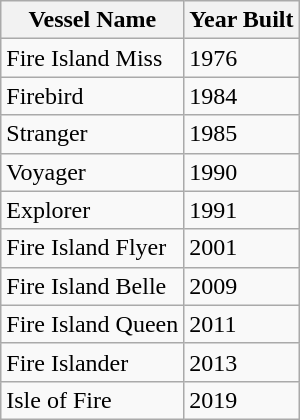<table class="wikitable">
<tr>
<th>Vessel Name</th>
<th>Year Built</th>
</tr>
<tr>
<td>Fire Island Miss</td>
<td>1976</td>
</tr>
<tr>
<td>Firebird</td>
<td>1984</td>
</tr>
<tr>
<td>Stranger</td>
<td>1985</td>
</tr>
<tr>
<td>Voyager</td>
<td>1990</td>
</tr>
<tr>
<td>Explorer</td>
<td>1991</td>
</tr>
<tr>
<td>Fire Island Flyer</td>
<td>2001</td>
</tr>
<tr>
<td>Fire Island Belle</td>
<td>2009</td>
</tr>
<tr>
<td>Fire Island Queen</td>
<td>2011</td>
</tr>
<tr>
<td>Fire Islander</td>
<td>2013</td>
</tr>
<tr>
<td>Isle of Fire</td>
<td>2019</td>
</tr>
</table>
